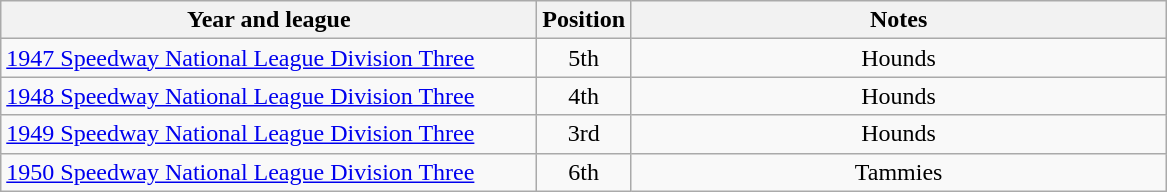<table class="wikitable">
<tr>
<th width=350>Year and league</th>
<th width=50>Position</th>
<th width=350>Notes</th>
</tr>
<tr align=center>
<td align="left"><a href='#'>1947 Speedway National League Division Three</a></td>
<td>5th</td>
<td>Hounds</td>
</tr>
<tr align=center>
<td align="left"><a href='#'>1948 Speedway National League Division Three</a></td>
<td>4th</td>
<td>Hounds</td>
</tr>
<tr align=center>
<td align="left"><a href='#'>1949 Speedway National League Division Three</a></td>
<td>3rd</td>
<td>Hounds</td>
</tr>
<tr align=center>
<td align="left"><a href='#'>1950 Speedway National League Division Three</a></td>
<td>6th</td>
<td>Tammies</td>
</tr>
</table>
